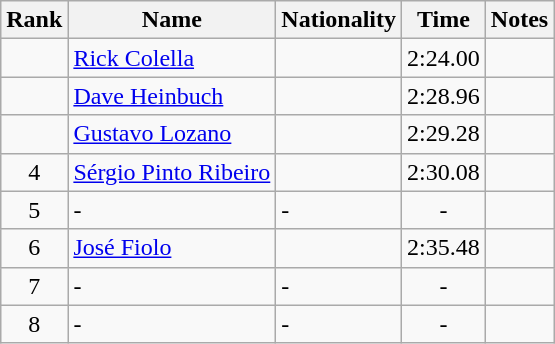<table class="wikitable sortable" style="text-align:center">
<tr>
<th>Rank</th>
<th>Name</th>
<th>Nationality</th>
<th>Time</th>
<th>Notes</th>
</tr>
<tr>
<td></td>
<td align=left><a href='#'>Rick Colella</a></td>
<td align=left></td>
<td>2:24.00</td>
<td></td>
</tr>
<tr>
<td></td>
<td align=left><a href='#'>Dave Heinbuch</a></td>
<td align=left></td>
<td>2:28.96</td>
<td></td>
</tr>
<tr>
<td></td>
<td align=left><a href='#'>Gustavo Lozano</a></td>
<td align=left></td>
<td>2:29.28</td>
<td></td>
</tr>
<tr>
<td>4</td>
<td align=left><a href='#'>Sérgio Pinto Ribeiro</a></td>
<td align=left></td>
<td>2:30.08</td>
<td></td>
</tr>
<tr>
<td>5</td>
<td align=left>-</td>
<td align=left>-</td>
<td>-</td>
<td></td>
</tr>
<tr>
<td>6</td>
<td align=left><a href='#'>José Fiolo</a></td>
<td align=left></td>
<td>2:35.48</td>
<td></td>
</tr>
<tr>
<td>7</td>
<td align=left>-</td>
<td align=left>-</td>
<td>-</td>
<td></td>
</tr>
<tr>
<td>8</td>
<td align=left>-</td>
<td align=left>-</td>
<td>-</td>
<td></td>
</tr>
</table>
